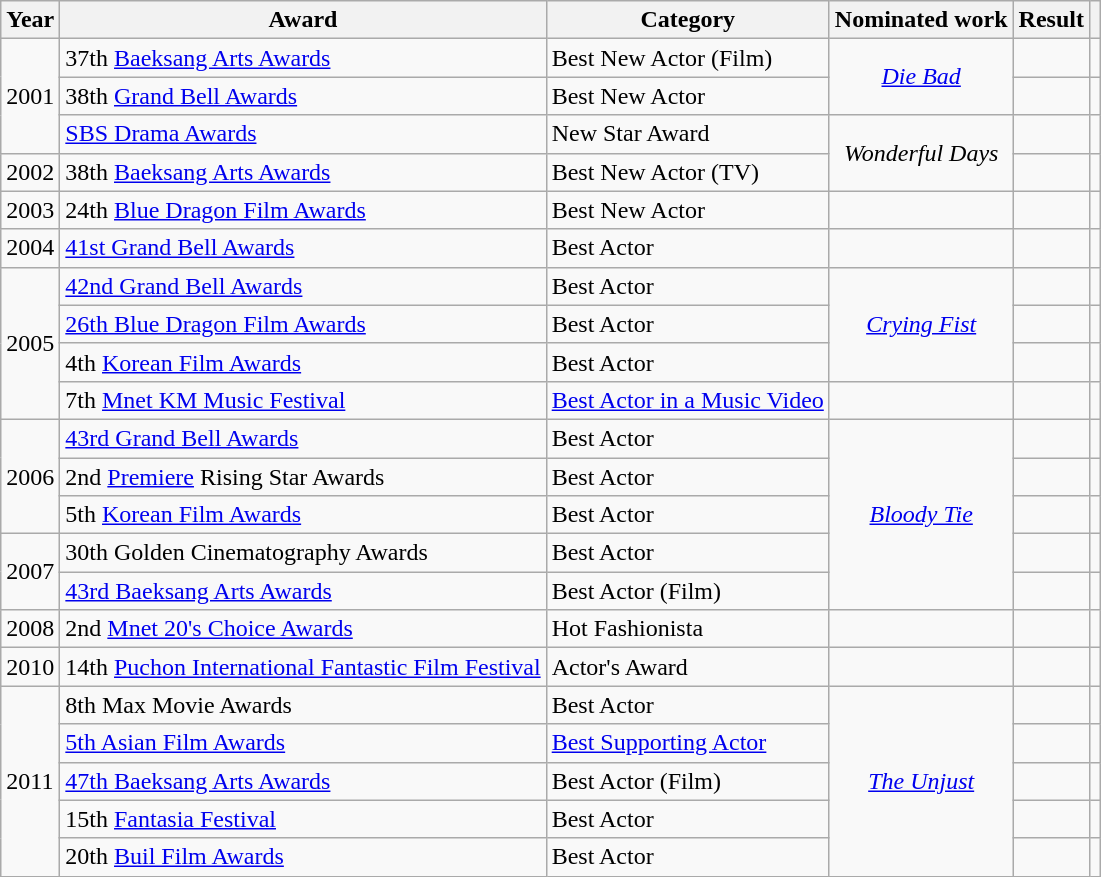<table class="wikitable sortable">
<tr>
<th>Year</th>
<th>Award</th>
<th>Category</th>
<th>Nominated work</th>
<th>Result</th>
<th class="unsortable"></th>
</tr>
<tr>
<td rowspan="3">2001</td>
<td>37th <a href='#'>Baeksang Arts Awards</a></td>
<td>Best New Actor (Film)</td>
<td rowspan=2 style="text-align:center;"><em><a href='#'>Die Bad</a></em></td>
<td></td>
<td></td>
</tr>
<tr>
<td>38th <a href='#'>Grand Bell Awards</a></td>
<td>Best New Actor</td>
<td></td>
<td></td>
</tr>
<tr>
<td><a href='#'>SBS Drama Awards</a></td>
<td>New Star Award</td>
<td rowspan=2 style="text-align:center;"><em>Wonderful Days</em></td>
<td></td>
<td></td>
</tr>
<tr>
<td>2002</td>
<td>38th <a href='#'>Baeksang Arts Awards</a></td>
<td>Best New Actor (TV)</td>
<td></td>
<td></td>
</tr>
<tr>
<td>2003</td>
<td>24th <a href='#'>Blue Dragon Film Awards</a></td>
<td>Best New Actor</td>
<td></td>
<td></td>
<td></td>
</tr>
<tr>
<td>2004</td>
<td><a href='#'>41st Grand Bell Awards</a></td>
<td>Best Actor</td>
<td></td>
<td></td>
<td></td>
</tr>
<tr>
<td rowspan="4">2005</td>
<td><a href='#'>42nd Grand Bell Awards</a></td>
<td>Best Actor</td>
<td rowspan=3 style="text-align:center;"><em><a href='#'>Crying Fist</a></em></td>
<td></td>
<td></td>
</tr>
<tr>
<td><a href='#'>26th Blue Dragon Film Awards</a></td>
<td>Best Actor</td>
<td></td>
<td></td>
</tr>
<tr>
<td>4th <a href='#'>Korean Film Awards</a></td>
<td>Best Actor</td>
<td></td>
<td></td>
</tr>
<tr>
<td>7th <a href='#'>Mnet KM Music Festival</a></td>
<td><a href='#'>Best Actor in a Music Video</a></td>
<td></td>
<td></td>
<td></td>
</tr>
<tr>
<td rowspan=3>2006</td>
<td><a href='#'>43rd Grand Bell Awards</a></td>
<td>Best Actor</td>
<td rowspan=5 style="text-align:center;"><em><a href='#'>Bloody Tie</a></em></td>
<td></td>
<td></td>
</tr>
<tr>
<td>2nd <a href='#'>Premiere</a> Rising Star Awards</td>
<td>Best Actor</td>
<td></td>
<td></td>
</tr>
<tr>
<td>5th <a href='#'>Korean Film Awards</a></td>
<td>Best Actor</td>
<td></td>
<td></td>
</tr>
<tr>
<td rowspan="2">2007</td>
<td>30th Golden Cinematography Awards </td>
<td>Best Actor</td>
<td></td>
<td></td>
</tr>
<tr>
<td><a href='#'>43rd Baeksang Arts Awards</a></td>
<td>Best Actor (Film)</td>
<td></td>
<td></td>
</tr>
<tr>
<td>2008</td>
<td>2nd <a href='#'>Mnet 20's Choice Awards</a></td>
<td>Hot Fashionista</td>
<td></td>
<td></td>
<td></td>
</tr>
<tr>
<td>2010</td>
<td>14th <a href='#'>Puchon International Fantastic Film Festival</a></td>
<td>Actor's Award</td>
<td></td>
<td></td>
<td></td>
</tr>
<tr>
<td rowspan="5">2011</td>
<td>8th Max Movie Awards</td>
<td>Best Actor</td>
<td rowspan=5 style="text-align:center;"><em><a href='#'>The Unjust</a></em></td>
<td></td>
<td></td>
</tr>
<tr>
<td><a href='#'>5th Asian Film Awards</a></td>
<td><a href='#'>Best Supporting Actor</a></td>
<td></td>
<td></td>
</tr>
<tr>
<td><a href='#'>47th Baeksang Arts Awards</a></td>
<td>Best Actor (Film)</td>
<td></td>
<td></td>
</tr>
<tr>
<td>15th <a href='#'>Fantasia Festival</a></td>
<td>Best Actor</td>
<td></td>
<td></td>
</tr>
<tr>
<td>20th <a href='#'>Buil Film Awards</a></td>
<td>Best Actor</td>
<td></td>
<td></td>
</tr>
</table>
